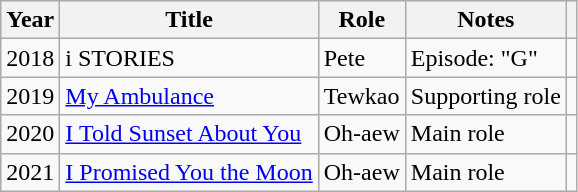<table class="wikitable">
<tr>
<th>Year</th>
<th>Title</th>
<th>Role</th>
<th>Notes</th>
<th></th>
</tr>
<tr>
<td>2018</td>
<td>i STORIES</td>
<td>Pete</td>
<td>Episode: "G"</td>
<td></td>
</tr>
<tr>
<td>2019</td>
<td><a href='#'>My Ambulance</a></td>
<td>Tewkao</td>
<td>Supporting role</td>
<td></td>
</tr>
<tr>
<td>2020</td>
<td><a href='#'>I Told Sunset About You</a></td>
<td>Oh-aew</td>
<td>Main role</td>
<td></td>
</tr>
<tr>
<td>2021</td>
<td><a href='#'>I Promised You the Moon</a></td>
<td>Oh-aew</td>
<td>Main role</td>
<td></td>
</tr>
</table>
